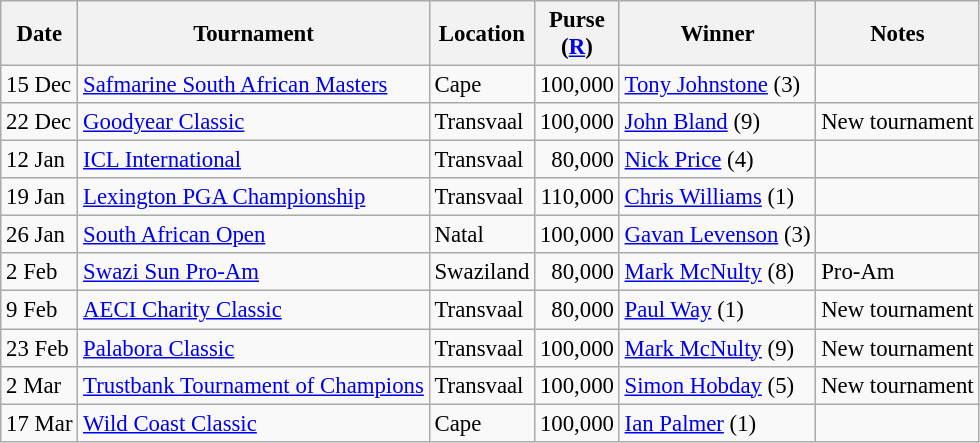<table class="wikitable" style="font-size:95%">
<tr>
<th>Date</th>
<th>Tournament</th>
<th>Location</th>
<th>Purse<br>(<a href='#'>R</a>)</th>
<th>Winner</th>
<th>Notes</th>
</tr>
<tr>
<td>15 Dec</td>
<td><a href='#'>Safmarine South African Masters</a></td>
<td>Cape</td>
<td align=right>100,000</td>
<td> <a href='#'>Tony Johnstone</a> (3)</td>
<td></td>
</tr>
<tr>
<td>22 Dec</td>
<td><a href='#'>Goodyear Classic</a></td>
<td>Transvaal</td>
<td align=right>100,000</td>
<td> <a href='#'>John Bland</a> (9)</td>
<td>New tournament</td>
</tr>
<tr>
<td>12 Jan</td>
<td><a href='#'>ICL International</a></td>
<td>Transvaal</td>
<td align=right>80,000</td>
<td> <a href='#'>Nick Price</a> (4)</td>
<td></td>
</tr>
<tr>
<td>19 Jan</td>
<td><a href='#'>Lexington PGA Championship</a></td>
<td>Transvaal</td>
<td align=right>110,000</td>
<td> <a href='#'>Chris Williams</a> (1)</td>
<td></td>
</tr>
<tr>
<td>26 Jan</td>
<td><a href='#'>South African Open</a></td>
<td>Natal</td>
<td align=right>100,000</td>
<td> <a href='#'>Gavan Levenson</a> (3)</td>
<td></td>
</tr>
<tr>
<td>2 Feb</td>
<td><a href='#'>Swazi Sun Pro-Am</a></td>
<td>Swaziland</td>
<td align=right>80,000</td>
<td> <a href='#'>Mark McNulty</a> (8)</td>
<td>Pro-Am</td>
</tr>
<tr>
<td>9 Feb</td>
<td><a href='#'>AECI Charity Classic</a></td>
<td>Transvaal</td>
<td align=right>80,000</td>
<td> <a href='#'>Paul Way</a> (1)</td>
<td>New tournament</td>
</tr>
<tr>
<td>23 Feb</td>
<td><a href='#'>Palabora Classic</a></td>
<td>Transvaal</td>
<td align=right>100,000</td>
<td> <a href='#'>Mark McNulty</a> (9)</td>
<td>New tournament</td>
</tr>
<tr>
<td>2 Mar</td>
<td><a href='#'>Trustbank Tournament of Champions</a></td>
<td>Transvaal</td>
<td align=right>100,000</td>
<td> <a href='#'>Simon Hobday</a> (5)</td>
<td>New tournament</td>
</tr>
<tr>
<td>17 Mar</td>
<td><a href='#'>Wild Coast Classic</a></td>
<td>Cape</td>
<td align=right>100,000</td>
<td> <a href='#'>Ian Palmer</a> (1)</td>
<td></td>
</tr>
</table>
